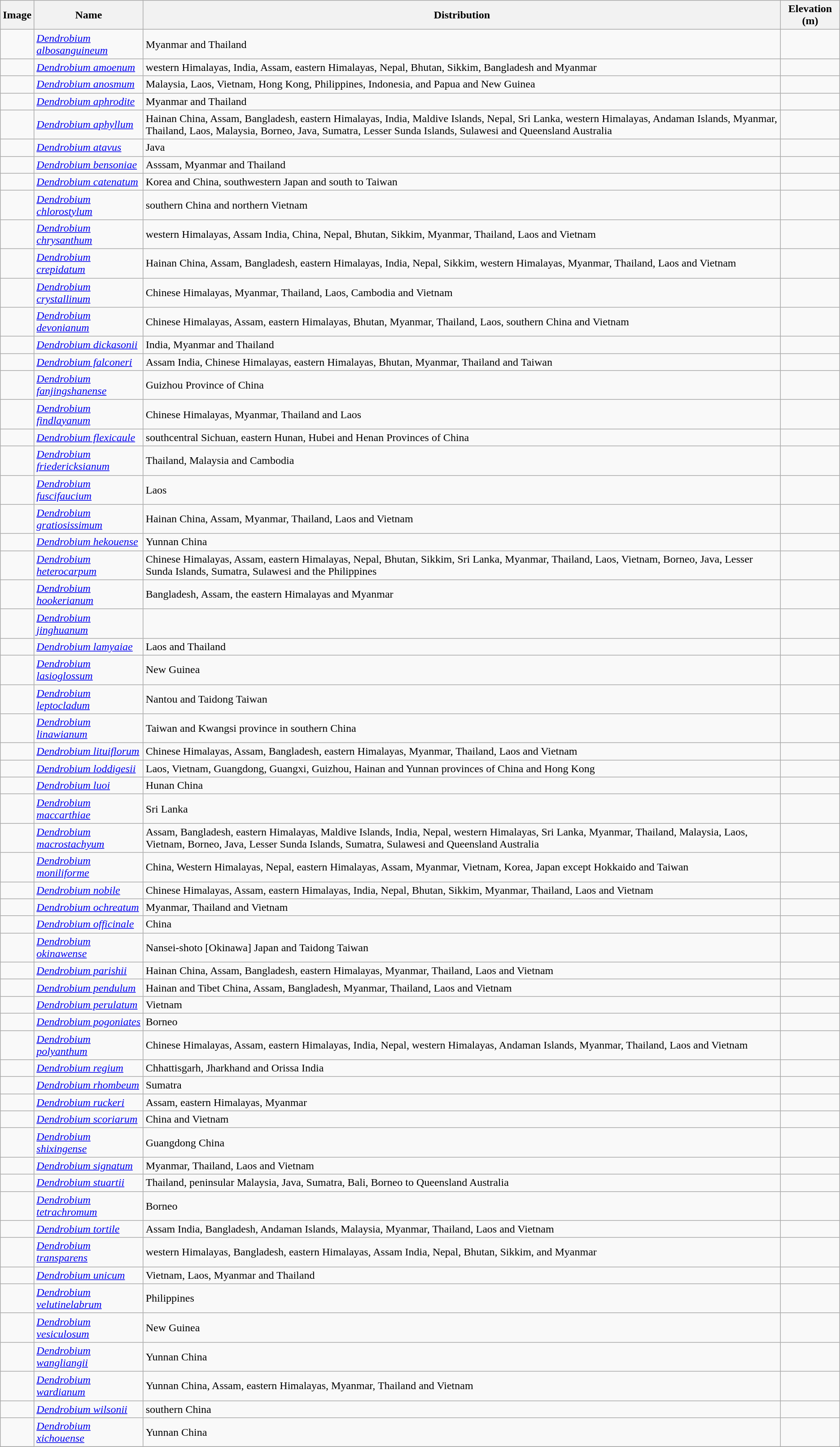<table class="wikitable collapsible">
<tr>
<th>Image</th>
<th>Name</th>
<th>Distribution</th>
<th>Elevation (m)</th>
</tr>
<tr>
<td></td>
<td><em><a href='#'>Dendrobium albosanguineum</a></em> </td>
<td>Myanmar and Thailand</td>
<td></td>
</tr>
<tr>
<td></td>
<td><em><a href='#'>Dendrobium amoenum</a></em> </td>
<td>western Himalayas, India, Assam, eastern Himalayas, Nepal, Bhutan, Sikkim, Bangladesh and Myanmar</td>
<td></td>
</tr>
<tr>
<td></td>
<td><em><a href='#'>Dendrobium anosmum</a></em> </td>
<td>Malaysia, Laos, Vietnam, Hong Kong, Philippines, Indonesia, and Papua and New Guinea</td>
<td></td>
</tr>
<tr>
<td></td>
<td><em><a href='#'>Dendrobium aphrodite</a></em> </td>
<td>Myanmar and Thailand</td>
<td></td>
</tr>
<tr>
<td></td>
<td><em><a href='#'>Dendrobium aphyllum</a></em> </td>
<td>Hainan China, Assam, Bangladesh, eastern Himalayas, India, Maldive Islands, Nepal, Sri Lanka, western Himalayas, Andaman Islands, Myanmar, Thailand, Laos, Malaysia, Borneo, Java, Sumatra, Lesser Sunda Islands, Sulawesi and Queensland Australia</td>
<td></td>
</tr>
<tr>
<td></td>
<td><em><a href='#'>Dendrobium atavus</a></em> </td>
<td>Java</td>
<td></td>
</tr>
<tr>
<td></td>
<td><em><a href='#'>Dendrobium bensoniae</a></em> </td>
<td>Asssam, Myanmar and Thailand</td>
<td></td>
</tr>
<tr>
<td></td>
<td><em><a href='#'>Dendrobium catenatum</a></em> </td>
<td>Korea and China, southwestern Japan and south to Taiwan</td>
<td></td>
</tr>
<tr>
<td></td>
<td><em><a href='#'>Dendrobium chlorostylum</a></em> </td>
<td>southern China and northern Vietnam</td>
<td></td>
</tr>
<tr>
<td></td>
<td><em><a href='#'>Dendrobium chrysanthum</a></em> </td>
<td>western Himalayas, Assam India, China, Nepal, Bhutan, Sikkim, Myanmar, Thailand, Laos and Vietnam</td>
<td></td>
</tr>
<tr>
<td></td>
<td><em><a href='#'>Dendrobium crepidatum</a></em> </td>
<td>Hainan China, Assam, Bangladesh, eastern Himalayas, India, Nepal, Sikkim, western Himalayas, Myanmar, Thailand, Laos and Vietnam</td>
<td></td>
</tr>
<tr>
<td></td>
<td><em><a href='#'>Dendrobium crystallinum</a></em> </td>
<td>Chinese Himalayas, Myanmar, Thailand, Laos, Cambodia and Vietnam</td>
<td></td>
</tr>
<tr>
<td></td>
<td><em><a href='#'>Dendrobium devonianum</a></em> </td>
<td>Chinese Himalayas, Assam, eastern Himalayas, Bhutan, Myanmar, Thailand, Laos, southern China and Vietnam</td>
<td></td>
</tr>
<tr>
<td></td>
<td><em><a href='#'>Dendrobium dickasonii</a></em> </td>
<td>India, Myanmar and Thailand</td>
<td></td>
</tr>
<tr>
<td></td>
<td><em><a href='#'>Dendrobium falconeri</a></em> </td>
<td>Assam India, Chinese Himalayas, eastern Himalayas, Bhutan, Myanmar, Thailand and Taiwan</td>
<td></td>
</tr>
<tr>
<td></td>
<td><em><a href='#'>Dendrobium fanjingshanense</a></em> </td>
<td>Guizhou Province of China</td>
<td></td>
</tr>
<tr>
<td></td>
<td><em><a href='#'>Dendrobium findlayanum</a></em> </td>
<td>Chinese Himalayas, Myanmar, Thailand and Laos</td>
<td></td>
</tr>
<tr>
<td></td>
<td><em><a href='#'>Dendrobium flexicaule</a></em> </td>
<td>southcentral Sichuan, eastern Hunan, Hubei and Henan Provinces of China</td>
<td></td>
</tr>
<tr>
<td></td>
<td><em><a href='#'>Dendrobium friedericksianum</a></em> </td>
<td>Thailand, Malaysia and Cambodia</td>
<td></td>
</tr>
<tr>
<td></td>
<td><em><a href='#'>Dendrobium fuscifaucium</a></em> </td>
<td>Laos</td>
<td></td>
</tr>
<tr>
<td></td>
<td><em><a href='#'>Dendrobium gratiosissimum</a></em> </td>
<td>Hainan China, Assam, Myanmar, Thailand, Laos and Vietnam</td>
<td></td>
</tr>
<tr>
<td></td>
<td><em><a href='#'>Dendrobium hekouense</a></em> </td>
<td>Yunnan China</td>
<td></td>
</tr>
<tr>
<td></td>
<td><em><a href='#'>Dendrobium heterocarpum</a></em> </td>
<td>Chinese Himalayas, Assam, eastern Himalayas, Nepal, Bhutan, Sikkim, Sri Lanka, Myanmar, Thailand, Laos, Vietnam, Borneo, Java, Lesser Sunda Islands, Sumatra, Sulawesi and the Philippines</td>
<td></td>
</tr>
<tr>
<td></td>
<td><em><a href='#'>Dendrobium hookerianum</a></em> </td>
<td>Bangladesh, Assam, the eastern Himalayas and Myanmar</td>
<td></td>
</tr>
<tr>
<td></td>
<td><em><a href='#'>Dendrobium jinghuanum</a></em> </td>
<td China (Yunnan)></td>
</tr>
<tr>
<td></td>
<td><em><a href='#'>Dendrobium lamyaiae</a></em> </td>
<td>Laos and Thailand</td>
<td></td>
</tr>
<tr>
<td></td>
<td><em><a href='#'>Dendrobium lasioglossum</a></em> </td>
<td>New Guinea</td>
<td></td>
</tr>
<tr>
<td></td>
<td><em><a href='#'>Dendrobium leptocladum</a></em> </td>
<td>Nantou and Taidong Taiwan</td>
<td></td>
</tr>
<tr>
<td></td>
<td><em><a href='#'>Dendrobium linawianum</a></em> </td>
<td>Taiwan and Kwangsi province in southern China</td>
<td></td>
</tr>
<tr>
<td></td>
<td><em><a href='#'>Dendrobium lituiflorum</a></em> </td>
<td>Chinese Himalayas, Assam, Bangladesh, eastern Himalayas, Myanmar, Thailand, Laos and Vietnam</td>
<td></td>
</tr>
<tr>
<td></td>
<td><em><a href='#'>Dendrobium loddigesii</a></em> </td>
<td>Laos, Vietnam, Guangdong, Guangxi, Guizhou, Hainan and Yunnan provinces of China and Hong Kong</td>
<td></td>
</tr>
<tr>
<td></td>
<td><em><a href='#'>Dendrobium luoi</a></em> </td>
<td>Hunan China</td>
<td></td>
</tr>
<tr>
<td></td>
<td><em><a href='#'>Dendrobium maccarthiae</a></em> </td>
<td>Sri Lanka</td>
<td></td>
</tr>
<tr>
<td></td>
<td><em><a href='#'>Dendrobium macrostachyum</a></em> </td>
<td>Assam, Bangladesh, eastern Himalayas, Maldive Islands, India, Nepal, western Himalayas, Sri Lanka, Myanmar, Thailand, Malaysia, Laos, Vietnam, Borneo, Java, Lesser Sunda Islands, Sumatra, Sulawesi and Queensland Australia</td>
<td></td>
</tr>
<tr>
<td></td>
<td><em><a href='#'>Dendrobium moniliforme</a></em> </td>
<td>China, Western Himalayas, Nepal, eastern Himalayas, Assam, Myanmar, Vietnam, Korea, Japan except Hokkaido and Taiwan</td>
<td></td>
</tr>
<tr>
<td></td>
<td><em><a href='#'>Dendrobium nobile</a></em> </td>
<td>Chinese Himalayas, Assam, eastern Himalayas, India, Nepal, Bhutan, Sikkim, Myanmar, Thailand, Laos and Vietnam</td>
<td></td>
</tr>
<tr>
<td></td>
<td><em><a href='#'>Dendrobium ochreatum</a></em> </td>
<td>Myanmar, Thailand and Vietnam</td>
<td></td>
</tr>
<tr>
<td></td>
<td><em><a href='#'>Dendrobium officinale</a></em> </td>
<td>China</td>
<td></td>
</tr>
<tr>
<td></td>
<td><em><a href='#'>Dendrobium okinawense</a></em> </td>
<td>Nansei-shoto [Okinawa] Japan and Taidong Taiwan</td>
<td></td>
</tr>
<tr>
<td></td>
<td><em><a href='#'>Dendrobium parishii</a></em> </td>
<td>Hainan China, Assam, Bangladesh, eastern Himalayas, Myanmar, Thailand, Laos and Vietnam</td>
<td></td>
</tr>
<tr>
<td></td>
<td><em><a href='#'>Dendrobium pendulum</a></em> </td>
<td>Hainan and Tibet China, Assam, Bangladesh, Myanmar, Thailand, Laos and Vietnam</td>
<td></td>
</tr>
<tr>
<td></td>
<td><em><a href='#'>Dendrobium perulatum</a></em> </td>
<td>Vietnam</td>
<td></td>
</tr>
<tr>
<td></td>
<td><em><a href='#'>Dendrobium pogoniates</a></em> </td>
<td>Borneo</td>
<td></td>
</tr>
<tr>
<td></td>
<td><em><a href='#'>Dendrobium polyanthum</a></em> </td>
<td>Chinese Himalayas, Assam, eastern Himalayas, India, Nepal, western Himalayas, Andaman Islands, Myanmar, Thailand, Laos and Vietnam</td>
<td></td>
</tr>
<tr>
<td></td>
<td><em><a href='#'>Dendrobium regium</a></em> </td>
<td>Chhattisgarh, Jharkhand and Orissa India</td>
<td></td>
</tr>
<tr>
<td></td>
<td><em><a href='#'>Dendrobium rhombeum</a></em> </td>
<td>Sumatra</td>
<td></td>
</tr>
<tr>
<td></td>
<td><em><a href='#'>Dendrobium ruckeri</a></em> </td>
<td>Assam, eastern Himalayas, Myanmar</td>
<td></td>
</tr>
<tr>
<td></td>
<td><em><a href='#'>Dendrobium scoriarum</a></em> </td>
<td>China and Vietnam</td>
<td></td>
</tr>
<tr>
<td></td>
<td><em><a href='#'>Dendrobium shixingense</a></em> </td>
<td>Guangdong China</td>
<td></td>
</tr>
<tr>
<td></td>
<td><em><a href='#'>Dendrobium signatum</a></em> </td>
<td>Myanmar, Thailand, Laos and Vietnam</td>
<td></td>
</tr>
<tr>
<td></td>
<td><em><a href='#'>Dendrobium stuartii</a></em> </td>
<td>Thailand, peninsular Malaysia, Java, Sumatra, Bali, Borneo to Queensland Australia</td>
<td></td>
</tr>
<tr>
<td></td>
<td><em><a href='#'>Dendrobium tetrachromum</a></em> </td>
<td>Borneo</td>
<td></td>
</tr>
<tr>
<td></td>
<td><em><a href='#'>Dendrobium tortile</a></em> </td>
<td>Assam India, Bangladesh, Andaman Islands, Malaysia, Myanmar, Thailand, Laos and Vietnam</td>
<td></td>
</tr>
<tr>
<td></td>
<td><em><a href='#'>Dendrobium transparens</a></em> </td>
<td>western Himalayas, Bangladesh, eastern Himalayas, Assam India, Nepal, Bhutan, Sikkim, and Myanmar</td>
<td></td>
</tr>
<tr>
<td></td>
<td><em><a href='#'>Dendrobium unicum</a></em> </td>
<td>Vietnam, Laos, Myanmar and Thailand</td>
<td></td>
</tr>
<tr>
<td></td>
<td><em><a href='#'>Dendrobium velutinelabrum</a></em> </td>
<td>Philippines</td>
<td></td>
</tr>
<tr>
<td></td>
<td><em><a href='#'>Dendrobium vesiculosum</a></em> </td>
<td>New Guinea</td>
<td></td>
</tr>
<tr>
<td></td>
<td><em><a href='#'>Dendrobium wangliangii</a></em> </td>
<td>Yunnan  China</td>
<td></td>
</tr>
<tr>
<td></td>
<td><em><a href='#'>Dendrobium wardianum</a></em> </td>
<td>Yunnan China, Assam, eastern Himalayas, Myanmar, Thailand and Vietnam</td>
<td></td>
</tr>
<tr>
<td></td>
<td><em><a href='#'>Dendrobium wilsonii</a></em> </td>
<td>southern China</td>
<td></td>
</tr>
<tr>
<td></td>
<td><em><a href='#'>Dendrobium xichouense</a></em> </td>
<td>Yunnan China</td>
<td></td>
</tr>
<tr>
</tr>
</table>
